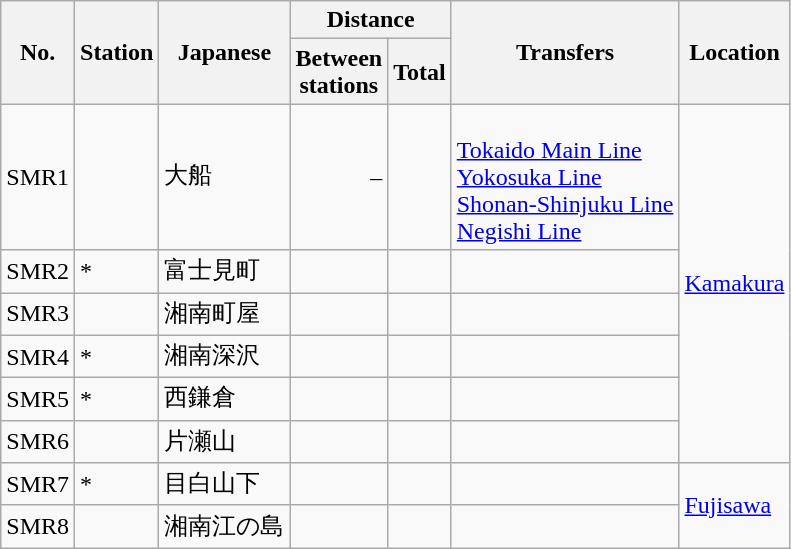<table class="wikitable">
<tr>
<th rowspan="2">No.</th>
<th rowspan="2">Station</th>
<th rowspan="2">Japanese</th>
<th colspan="2">Distance</th>
<th rowspan="2">Transfers</th>
<th rowspan="2">Location</th>
</tr>
<tr>
<th>Between<br>stations</th>
<th>Total</th>
</tr>
<tr>
<td>SMR1</td>
<td></td>
<td>大船</td>
<td style="text-align:right;">–</td>
<td style="text-align:right;"></td>
<td><br> <a href='#'>Tokaido Main Line</a> <br>
 <a href='#'>Yokosuka Line</a> <br>
 <a href='#'>Shonan-Shinjuku Line</a> <br>
 <a href='#'>Negishi Line</a></td>
<td rowspan="6"><a href='#'>Kamakura</a></td>
</tr>
<tr>
<td>SMR2</td>
<td>*</td>
<td>富士見町</td>
<td style="text-align:right;"></td>
<td style="text-align:right;"></td>
<td> </td>
</tr>
<tr>
<td>SMR3</td>
<td></td>
<td>湘南町屋</td>
<td style="text-align:right;"></td>
<td style="text-align:right;"></td>
<td> </td>
</tr>
<tr>
<td>SMR4</td>
<td>*</td>
<td>湘南深沢</td>
<td style="text-align:right;"></td>
<td style="text-align:right;"></td>
<td> </td>
</tr>
<tr>
<td>SMR5</td>
<td>*</td>
<td>西鎌倉</td>
<td style="text-align:right;"></td>
<td style="text-align:right;"></td>
<td> </td>
</tr>
<tr>
<td>SMR6</td>
<td></td>
<td>片瀬山</td>
<td style="text-align:right;"></td>
<td style="text-align:right;"></td>
<td> </td>
</tr>
<tr>
<td>SMR7</td>
<td>*</td>
<td>目白山下</td>
<td style="text-align:right;"></td>
<td style="text-align:right;"></td>
<td> </td>
<td rowspan="2"><a href='#'>Fujisawa</a></td>
</tr>
<tr>
<td>SMR8</td>
<td></td>
<td>湘南江の島</td>
<td style="text-align:right;"></td>
<td style="text-align:right;"></td>
<td></td>
</tr>
</table>
